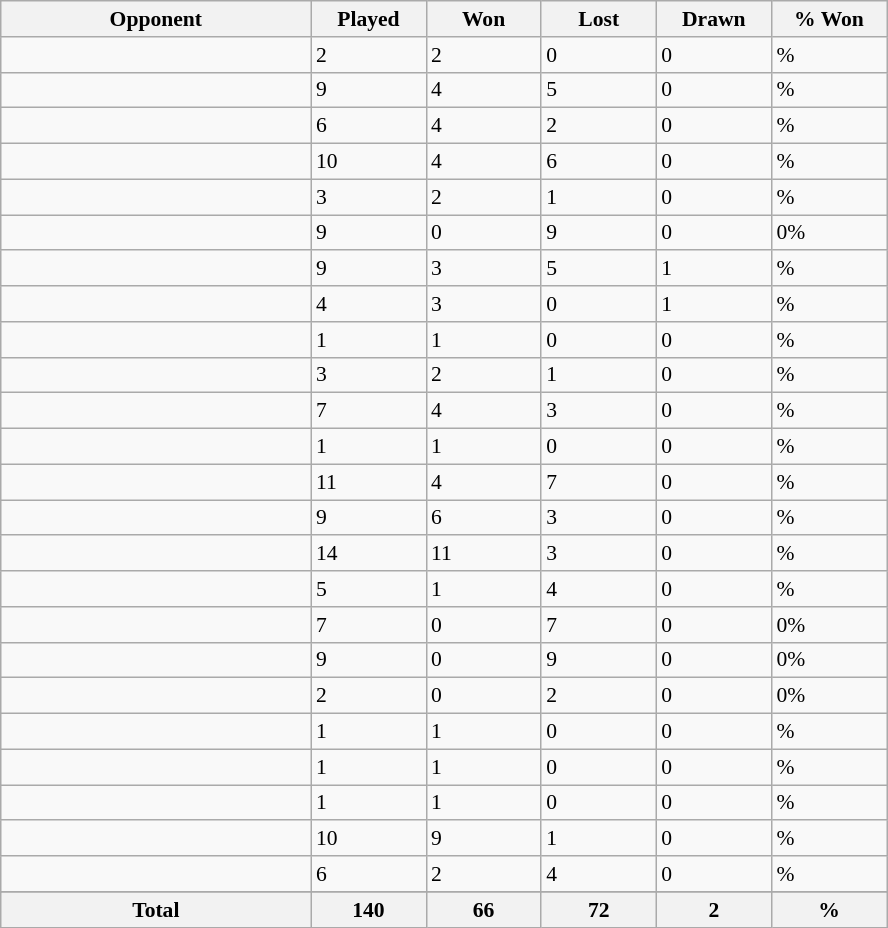<table class="wikitable sortable" style="font-size:90%">
<tr>
<th width=200>Opponent</th>
<th width=70>Played</th>
<th width=70>Won</th>
<th width=70>Lost</th>
<th width=70>Drawn</th>
<th width=70>% Won</th>
</tr>
<tr>
<td align="left"></td>
<td>2</td>
<td>2</td>
<td>0</td>
<td>0</td>
<td>%</td>
</tr>
<tr>
<td align="left"></td>
<td>9</td>
<td>4</td>
<td>5</td>
<td>0</td>
<td>%</td>
</tr>
<tr>
<td align="left"></td>
<td>6</td>
<td>4</td>
<td>2</td>
<td>0</td>
<td>%</td>
</tr>
<tr>
<td align="left"></td>
<td>10</td>
<td>4</td>
<td>6</td>
<td>0</td>
<td>%</td>
</tr>
<tr>
<td align="left"></td>
<td>3</td>
<td>2</td>
<td>1</td>
<td>0</td>
<td>%</td>
</tr>
<tr>
<td align="left"></td>
<td>9</td>
<td>0</td>
<td>9</td>
<td>0</td>
<td>0%</td>
</tr>
<tr>
<td align="left"></td>
<td>9</td>
<td>3</td>
<td>5</td>
<td>1</td>
<td>%</td>
</tr>
<tr>
<td align="left"></td>
<td>4</td>
<td>3</td>
<td>0</td>
<td>1</td>
<td>%</td>
</tr>
<tr>
<td align="left"></td>
<td>1</td>
<td>1</td>
<td>0</td>
<td>0</td>
<td>%</td>
</tr>
<tr>
<td align="left"></td>
<td>3</td>
<td>2</td>
<td>1</td>
<td>0</td>
<td>%</td>
</tr>
<tr>
<td align="left"></td>
<td>7</td>
<td>4</td>
<td>3</td>
<td>0</td>
<td>%</td>
</tr>
<tr>
<td align="left"></td>
<td>1</td>
<td>1</td>
<td>0</td>
<td>0</td>
<td>%</td>
</tr>
<tr>
<td align="left"></td>
<td>11</td>
<td>4</td>
<td>7</td>
<td>0</td>
<td>%</td>
</tr>
<tr>
<td align="left"></td>
<td>9</td>
<td>6</td>
<td>3</td>
<td>0</td>
<td>%</td>
</tr>
<tr>
<td align="left"></td>
<td>14</td>
<td>11</td>
<td>3</td>
<td>0</td>
<td>%</td>
</tr>
<tr>
<td align="left"></td>
<td>5</td>
<td>1</td>
<td>4</td>
<td>0</td>
<td>%</td>
</tr>
<tr>
<td align="left"></td>
<td>7</td>
<td>0</td>
<td>7</td>
<td>0</td>
<td>0%</td>
</tr>
<tr>
<td align="left"></td>
<td>9</td>
<td>0</td>
<td>9</td>
<td>0</td>
<td>0%</td>
</tr>
<tr>
<td align="left"></td>
<td>2</td>
<td>0</td>
<td>2</td>
<td>0</td>
<td>0%</td>
</tr>
<tr>
<td align="left"></td>
<td>1</td>
<td>1</td>
<td>0</td>
<td>0</td>
<td>%</td>
</tr>
<tr>
<td align="left"></td>
<td>1</td>
<td>1</td>
<td>0</td>
<td>0</td>
<td>%</td>
</tr>
<tr>
<td align="left"></td>
<td>1</td>
<td>1</td>
<td>0</td>
<td>0</td>
<td>%</td>
</tr>
<tr>
<td align="left"></td>
<td>10</td>
<td>9</td>
<td>1</td>
<td>0</td>
<td>%</td>
</tr>
<tr>
<td align="left"></td>
<td>6</td>
<td>2</td>
<td>4</td>
<td>0</td>
<td>%</td>
</tr>
<tr>
</tr>
<tr class="sortbottom">
<th>Total</th>
<th>140</th>
<th>66</th>
<th>72</th>
<th>2</th>
<th>%</th>
</tr>
</table>
